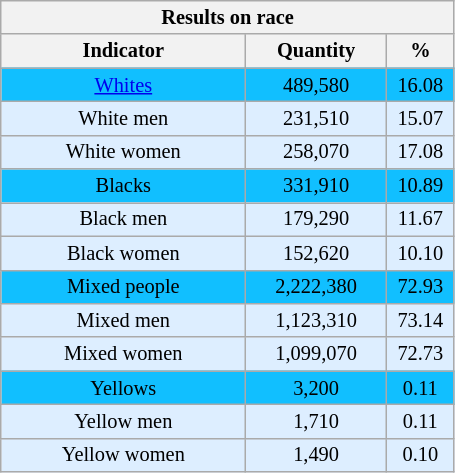<table class="wikitable" id="cx103" style="text-align: center; margin-right: 8px; font-size: 85%; margin-bottom: 10px;" width="24%">
<tr>
<th colspan="8">Results on race</th>
</tr>
<tr>
<th width="35%">Indicator</th>
<th width="20%">Quantity</th>
<th width="5%">%</th>
</tr>
<tr bgcolor="#11BFFF">
<td><a href='#'>Whites</a></td>
<td align="center">489,580</td>
<td align="center">16.08</td>
</tr>
<tr bgcolor="#DDEEFF">
<td>White men</td>
<td align="center">231,510</td>
<td align="center">15.07</td>
</tr>
<tr bgcolor="#DDEEFF">
<td>White women</td>
<td align="center">258,070</td>
<td align="center">17.08</td>
</tr>
<tr bgcolor="#11BFFF">
<td>Blacks</td>
<td align="center">331,910</td>
<td align="center">10.89</td>
</tr>
<tr bgcolor="#DDEEFF">
<td>Black men</td>
<td align="center">179,290</td>
<td align="center">11.67</td>
</tr>
<tr bgcolor="#DDEEFF">
<td>Black women</td>
<td align="center">152,620</td>
<td align="center">10.10</td>
</tr>
<tr bgcolor="#11BFFF">
<td>Mixed people</td>
<td align="center">2,222,380</td>
<td align="center">72.93</td>
</tr>
<tr bgcolor="#DDEEFF">
<td>Mixed men</td>
<td align="center">1,123,310</td>
<td align="center">73.14</td>
</tr>
<tr bgcolor="#DDEEFF">
<td>Mixed women</td>
<td align="center">1,099,070</td>
<td align="center">72.73</td>
</tr>
<tr bgcolor="#11BFFF">
<td>Yellows</td>
<td align="center">3,200</td>
<td align="center">0.11</td>
</tr>
<tr bgcolor="#DDEEFF">
<td>Yellow men</td>
<td align="center">1,710</td>
<td align="center">0.11</td>
</tr>
<tr bgcolor="#DDEEFF">
<td>Yellow women</td>
<td align="center">1,490</td>
<td align="center">0.10</td>
</tr>
</table>
